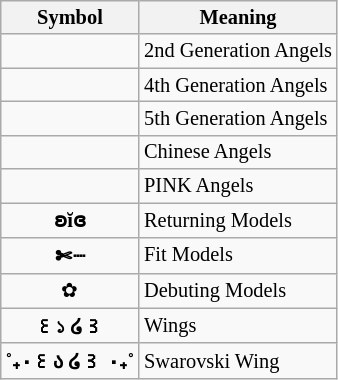<table class="sortable wikitable" style="font-size:85%;">
<tr>
<th>Symbol</th>
<th>Meaning</th>
</tr>
<tr>
<td align="center"><strong></strong></td>
<td>2nd Generation Angels</td>
</tr>
<tr>
<td align="center"><strong></strong></td>
<td>4th Generation Angels</td>
</tr>
<tr>
<td align="center"><strong></strong></td>
<td>5th Generation Angels</td>
</tr>
<tr>
<td align="center"><strong></strong></td>
<td>Chinese Angels</td>
</tr>
<tr>
<td align="center"><strong></strong></td>
<td>PINK Angels</td>
</tr>
<tr>
<td align="center"><strong>ʚĭɞ</strong></td>
<td>Returning Models</td>
</tr>
<tr>
<td align="center"><strong>✄┈</strong></td>
<td>Fit Models</td>
</tr>
<tr>
<td align="center">✿</td>
<td>Debuting Models</td>
</tr>
<tr>
<td align="center"><strong>꒰১ ໒꒱</strong></td>
<td>Wings</td>
</tr>
<tr>
<td align="center"><strong>˚₊‧꒰ა ໒꒱ ‧₊˚</strong></td>
<td>Swarovski Wing</td>
</tr>
</table>
